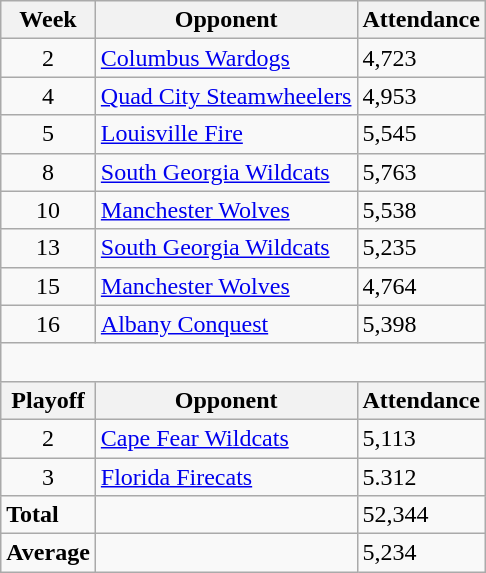<table class="wikitable" align="center">
<tr>
<th>Week</th>
<th>Opponent</th>
<th>Attendance</th>
</tr>
<tr>
<td align="center">2</td>
<td><a href='#'>Columbus Wardogs</a></td>
<td>4,723</td>
</tr>
<tr>
<td align="center">4</td>
<td><a href='#'>Quad City Steamwheelers</a></td>
<td>4,953</td>
</tr>
<tr>
<td align="center">5</td>
<td><a href='#'>Louisville Fire</a></td>
<td>5,545</td>
</tr>
<tr>
<td align="center">8</td>
<td><a href='#'>South Georgia Wildcats</a></td>
<td>5,763</td>
</tr>
<tr>
<td align="center">10</td>
<td><a href='#'>Manchester Wolves</a></td>
<td>5,538</td>
</tr>
<tr>
<td align="center">13</td>
<td><a href='#'>South Georgia Wildcats</a></td>
<td>5,235</td>
</tr>
<tr>
<td align="center">15</td>
<td><a href='#'>Manchester Wolves</a></td>
<td>4,764</td>
</tr>
<tr>
<td align="center">16</td>
<td><a href='#'>Albany Conquest</a></td>
<td>5,398</td>
</tr>
<tr>
<td colspan="3"> </td>
</tr>
<tr>
<th>Playoff</th>
<th>Opponent</th>
<th>Attendance</th>
</tr>
<tr>
<td align="center">2</td>
<td><a href='#'>Cape Fear Wildcats</a></td>
<td>5,113</td>
</tr>
<tr>
<td align="center">3</td>
<td><a href='#'>Florida Firecats</a></td>
<td>5.312</td>
</tr>
<tr>
<td><strong>Total</strong></td>
<td> </td>
<td>52,344</td>
</tr>
<tr>
<td><strong>Average</strong></td>
<td> </td>
<td>5,234</td>
</tr>
</table>
